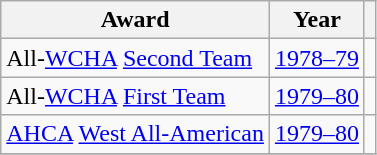<table class="wikitable">
<tr>
<th>Award</th>
<th>Year</th>
<th></th>
</tr>
<tr>
<td>All-<a href='#'>WCHA</a> <a href='#'>Second Team</a></td>
<td><a href='#'>1978–79</a></td>
<td></td>
</tr>
<tr>
<td>All-<a href='#'>WCHA</a> <a href='#'>First Team</a></td>
<td><a href='#'>1979–80</a></td>
<td></td>
</tr>
<tr>
<td><a href='#'>AHCA</a> <a href='#'>West All-American</a></td>
<td><a href='#'>1979–80</a></td>
<td></td>
</tr>
<tr>
</tr>
</table>
